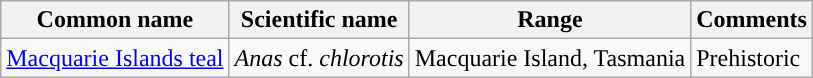<table class="wikitable">
<tr>
<th>Common name</th>
<th>Scientific name</th>
<th>Range</th>
<th class="unsortable">Comments</th>
</tr>
<tr>
<td><a href='#'>Macquarie Islands teal</a></td>
<td><em>Anas</em> cf. <em>chlorotis</em></td>
<td>Macquarie Island, Tasmania</td>
<td>Prehistoric</td>
</tr>
</table>
